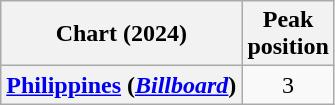<table class="wikitable sortable plainrowheaders" style="text-align:center;">
<tr>
<th scope="col">Chart (2024)</th>
<th scope="col">Peak<br>position</th>
</tr>
<tr>
<th scope="row"><a href='#'>Philippines</a> (<em><a href='#'>Billboard</a></em>)</th>
<td>3</td>
</tr>
</table>
